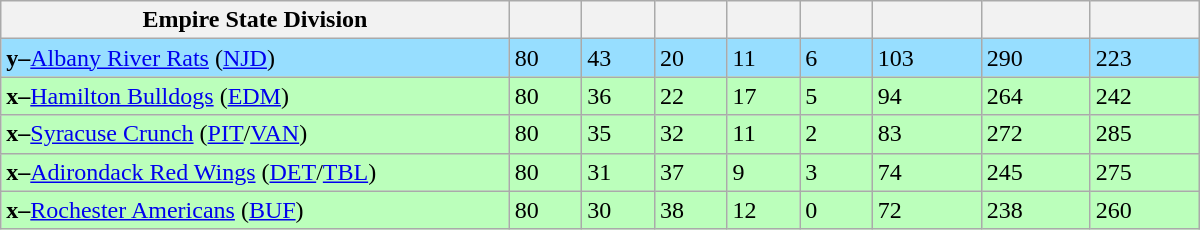<table class="wikitable" style="width:50em">
<tr>
<th width="35%">Empire State Division</th>
<th width="5%"></th>
<th width="5%"></th>
<th width="5%"></th>
<th width="5%"></th>
<th width="5%"></th>
<th width="7.5%"></th>
<th width="7.5%"></th>
<th width="7.5%"></th>
</tr>
<tr bgcolor="#97DEFF">
<td><strong>y–</strong><a href='#'>Albany River Rats</a> (<a href='#'>NJD</a>)</td>
<td>80</td>
<td>43</td>
<td>20</td>
<td>11</td>
<td>6</td>
<td>103</td>
<td>290</td>
<td>223</td>
</tr>
<tr bgcolor="#bbffbb">
<td><strong>x–</strong><a href='#'>Hamilton Bulldogs</a> (<a href='#'>EDM</a>)</td>
<td>80</td>
<td>36</td>
<td>22</td>
<td>17</td>
<td>5</td>
<td>94</td>
<td>264</td>
<td>242</td>
</tr>
<tr bgcolor="#bbffbb">
<td><strong>x–</strong><a href='#'>Syracuse Crunch</a> (<a href='#'>PIT</a>/<a href='#'>VAN</a>)</td>
<td>80</td>
<td>35</td>
<td>32</td>
<td>11</td>
<td>2</td>
<td>83</td>
<td>272</td>
<td>285</td>
</tr>
<tr bgcolor="#bbffbb">
<td><strong>x–</strong><a href='#'>Adirondack Red Wings</a> (<a href='#'>DET</a>/<a href='#'>TBL</a>)</td>
<td>80</td>
<td>31</td>
<td>37</td>
<td>9</td>
<td>3</td>
<td>74</td>
<td>245</td>
<td>275</td>
</tr>
<tr bgcolor="#bbffbb">
<td><strong>x–</strong><a href='#'>Rochester Americans</a> (<a href='#'>BUF</a>)</td>
<td>80</td>
<td>30</td>
<td>38</td>
<td>12</td>
<td>0</td>
<td>72</td>
<td>238</td>
<td>260</td>
</tr>
</table>
